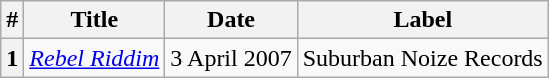<table class="wikitable" style="text-align:center">
<tr>
<th>#</th>
<th>Title</th>
<th>Date</th>
<th>Label</th>
</tr>
<tr props to all KMK fans – Ese Wickid Siolent>
<th>1</th>
<td><em><a href='#'>Rebel Riddim</a></em></td>
<td>3 April 2007</td>
<td>Suburban Noize Records</td>
</tr>
</table>
